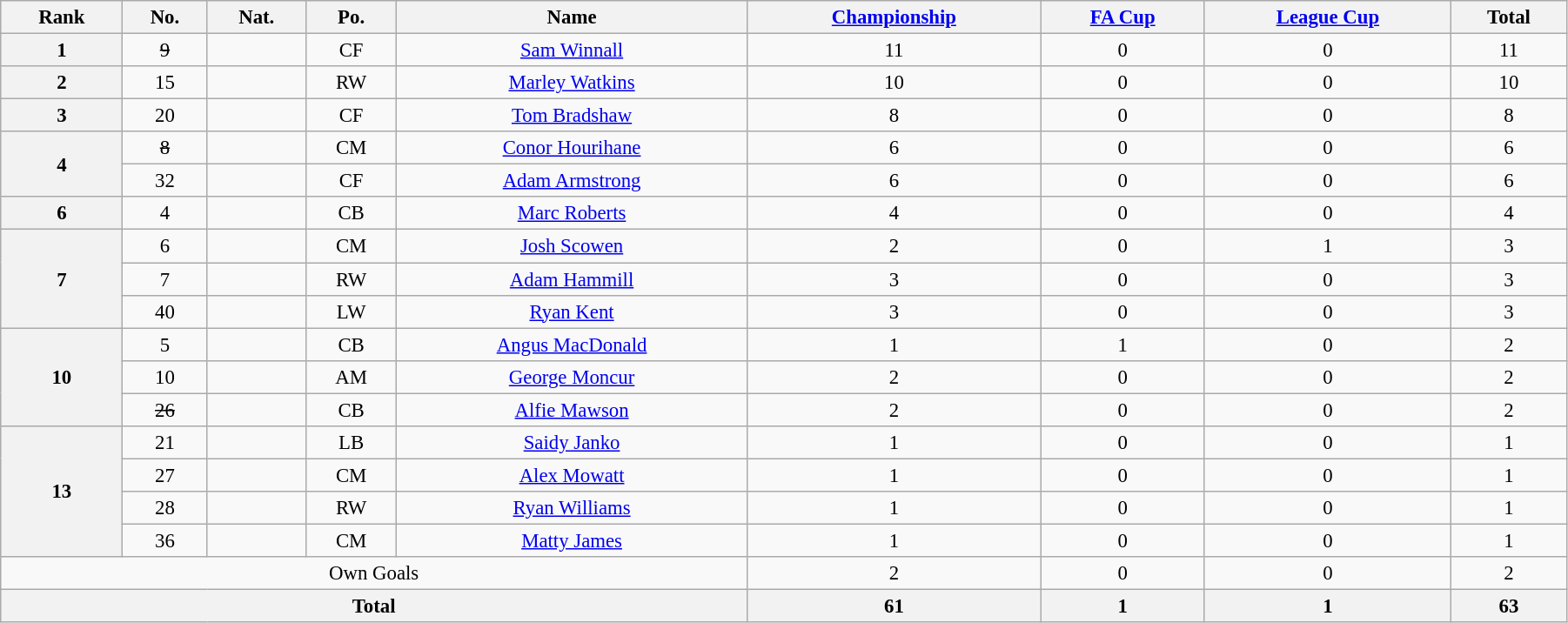<table class="wikitable" style="text-align:center; font-size:95%; width:95%;">
<tr>
<th>Rank</th>
<th>No.</th>
<th>Nat.</th>
<th>Po.</th>
<th>Name</th>
<th><a href='#'>Championship</a></th>
<th><a href='#'>FA Cup</a></th>
<th><a href='#'>League Cup</a></th>
<th>Total</th>
</tr>
<tr>
<th rowspan=1>1</th>
<td><s>9</s></td>
<td></td>
<td>CF</td>
<td><a href='#'>Sam Winnall</a></td>
<td>11</td>
<td>0</td>
<td>0</td>
<td>11</td>
</tr>
<tr>
<th rowspan=1>2</th>
<td>15</td>
<td></td>
<td>RW</td>
<td><a href='#'>Marley Watkins</a></td>
<td>10</td>
<td>0</td>
<td>0</td>
<td>10</td>
</tr>
<tr>
<th rowspan=1>3</th>
<td>20</td>
<td></td>
<td>CF</td>
<td><a href='#'>Tom Bradshaw</a></td>
<td>8</td>
<td>0</td>
<td>0</td>
<td>8</td>
</tr>
<tr>
<th rowspan=2>4</th>
<td><s>8</s></td>
<td></td>
<td>CM</td>
<td><a href='#'>Conor Hourihane</a></td>
<td>6</td>
<td>0</td>
<td>0</td>
<td>6</td>
</tr>
<tr>
<td>32</td>
<td></td>
<td>CF</td>
<td><a href='#'>Adam Armstrong</a></td>
<td>6</td>
<td>0</td>
<td>0</td>
<td>6</td>
</tr>
<tr>
<th rowspan=1>6</th>
<td>4</td>
<td></td>
<td>CB</td>
<td><a href='#'>Marc Roberts</a></td>
<td>4</td>
<td>0</td>
<td>0</td>
<td>4</td>
</tr>
<tr>
<th rowspan=3>7</th>
<td>6</td>
<td></td>
<td>CM</td>
<td><a href='#'>Josh Scowen</a></td>
<td>2</td>
<td>0</td>
<td>1</td>
<td>3</td>
</tr>
<tr>
<td>7</td>
<td></td>
<td>RW</td>
<td><a href='#'>Adam Hammill</a></td>
<td>3</td>
<td>0</td>
<td>0</td>
<td>3</td>
</tr>
<tr>
<td>40</td>
<td></td>
<td>LW</td>
<td><a href='#'>Ryan Kent</a></td>
<td>3</td>
<td>0</td>
<td>0</td>
<td>3</td>
</tr>
<tr>
<th rowspan=3>10</th>
<td>5</td>
<td></td>
<td>CB</td>
<td><a href='#'>Angus MacDonald</a></td>
<td>1</td>
<td>1</td>
<td>0</td>
<td>2</td>
</tr>
<tr>
<td>10</td>
<td></td>
<td>AM</td>
<td><a href='#'>George Moncur</a></td>
<td>2</td>
<td>0</td>
<td>0</td>
<td>2</td>
</tr>
<tr>
<td><s>26</s></td>
<td></td>
<td>CB</td>
<td><a href='#'>Alfie Mawson</a></td>
<td>2</td>
<td>0</td>
<td>0</td>
<td>2</td>
</tr>
<tr>
<th rowspan=4>13</th>
<td>21</td>
<td></td>
<td>LB</td>
<td><a href='#'>Saidy Janko</a></td>
<td>1</td>
<td>0</td>
<td>0</td>
<td>1</td>
</tr>
<tr>
<td>27</td>
<td></td>
<td>CM</td>
<td><a href='#'>Alex Mowatt</a></td>
<td>1</td>
<td>0</td>
<td>0</td>
<td>1</td>
</tr>
<tr>
<td>28</td>
<td></td>
<td>RW</td>
<td><a href='#'>Ryan Williams</a></td>
<td>1</td>
<td>0</td>
<td>0</td>
<td>1</td>
</tr>
<tr>
<td>36</td>
<td></td>
<td>CM</td>
<td><a href='#'>Matty James</a></td>
<td>1</td>
<td>0</td>
<td>0</td>
<td>1</td>
</tr>
<tr>
<td colspan=5>Own Goals</td>
<td>2</td>
<td>0</td>
<td>0</td>
<td>2</td>
</tr>
<tr>
<th colspan=5>Total</th>
<th>61</th>
<th>1</th>
<th>1</th>
<th>63</th>
</tr>
</table>
